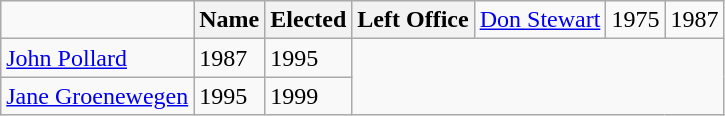<table class="wikitable">
<tr>
<td> </td>
<th><strong>Name </strong></th>
<th><strong>Elected</strong></th>
<th><strong>Left Office</strong><br>
</th>
<td><a href='#'>Don Stewart</a></td>
<td>1975</td>
<td>1987</td>
</tr>
<tr>
<td><a href='#'>John Pollard</a></td>
<td>1987</td>
<td>1995</td>
</tr>
<tr>
<td><a href='#'>Jane Groenewegen</a></td>
<td>1995</td>
<td>1999<br></td>
</tr>
</table>
